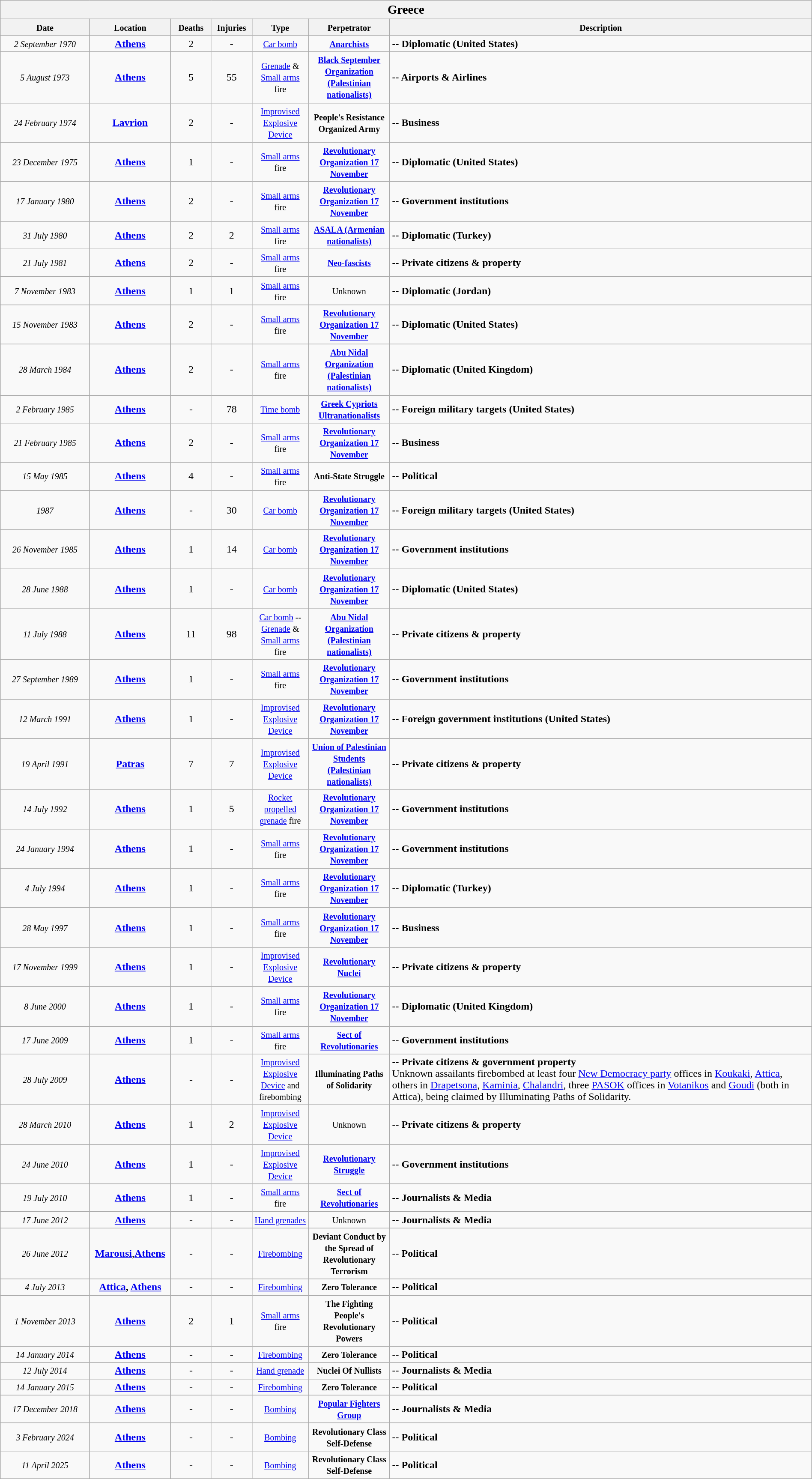<table class="wikitable sortable collapsible" "border=1" style="width:100%; width:100%">
<tr>
<th colspan=8><big>Greece</big></th>
</tr>
<tr>
<th style="width:11%;"><small>Date</small></th>
<th style="width:10%;"><small>Location</small></th>
<th style="width:5%;"><small>Deaths</small></th>
<th style="width:5%;"><small>Injuries</small></th>
<th style="width:7%;"><small>Type</small></th>
<th style="width:10%;"><small>Perpetrator</small></th>
<th><small>Description</small></th>
</tr>
<tr>
<td style="text-align:center;"><small><em>2 September 1970</em></small></td>
<td style="text-align:center;"><strong><a href='#'>Athens</a></strong></td>
<td style="text-align:center;">2</td>
<td style="text-align:center;">-</td>
<td style="text-align:center;"><small><a href='#'>Car bomb</a></small></td>
<td style="text-align:center;"><small><strong><a href='#'>Anarchists</a></strong></small></td>
<td><strong>-- Diplomatic (United States)</strong><br></td>
</tr>
<tr>
<td style="text-align:center;"><small><em>5 August 1973</em></small></td>
<td style="text-align:center;"><strong><a href='#'>Athens</a></strong></td>
<td style="text-align:center;">5</td>
<td style="text-align:center;">55</td>
<td style="text-align:center;"><small><a href='#'>Grenade</a> & <a href='#'>Small arms</a> fire</small></td>
<td style="text-align:center;"><small><strong><a href='#'>Black September Organization (Palestinian nationalists)</a></strong></small></td>
<td><strong>-- Airports & Airlines</strong><br></td>
</tr>
<tr>
<td style="text-align:center;"><small><em>24 February 1974</em></small></td>
<td style="text-align:center;"><strong><a href='#'>Lavrion</a></strong></td>
<td style="text-align:center;">2</td>
<td style="text-align:center;">-</td>
<td style="text-align:center;"><small><a href='#'>Improvised Explosive Device</a></small></td>
<td style="text-align:center;"><small><strong>People's Resistance Organized Army</strong></small></td>
<td><strong>-- Business</strong><br></td>
</tr>
<tr>
<td style="text-align:center;"><small><em>23 December 1975</em></small></td>
<td style="text-align:center;"><strong><a href='#'>Athens</a></strong></td>
<td style="text-align:center;">1</td>
<td style="text-align:center;">-</td>
<td style="text-align:center;"><small><a href='#'>Small arms</a> fire</small></td>
<td style="text-align:center;"><small><strong><a href='#'>Revolutionary Organization 17 November</a></strong></small></td>
<td><strong>-- Diplomatic (United States)</strong><br></td>
</tr>
<tr>
<td style="text-align:center;"><small><em>17 January 1980</em></small></td>
<td style="text-align:center;"><strong><a href='#'>Athens</a></strong></td>
<td style="text-align:center;">2</td>
<td style="text-align:center;">-</td>
<td style="text-align:center;"><small><a href='#'>Small arms</a> fire</small></td>
<td style="text-align:center;"><small><strong><a href='#'>Revolutionary Organization 17 November</a></strong></small></td>
<td><strong>-- Government institutions</strong><br></td>
</tr>
<tr>
<td style="text-align:center;"><small><em>31 July 1980</em></small></td>
<td style="text-align:center;"><strong><a href='#'>Athens</a></strong></td>
<td style="text-align:center;">2</td>
<td style="text-align:center;">2</td>
<td style="text-align:center;"><small><a href='#'>Small arms</a> fire</small></td>
<td style="text-align:center;"><small><strong><a href='#'>ASALA (Armenian nationalists)</a></strong></small></td>
<td><strong>-- Diplomatic (Turkey)</strong><br></td>
</tr>
<tr>
<td style="text-align:center;"><small><em>21 July 1981</em></small></td>
<td style="text-align:center;"><strong><a href='#'>Athens</a></strong></td>
<td style="text-align:center;">2</td>
<td style="text-align:center;">-</td>
<td style="text-align:center;"><small><a href='#'>Small arms</a> fire</small></td>
<td style="text-align:center;"><small><strong><a href='#'>Neo-fascists</a></strong></small></td>
<td><strong>-- Private citizens & property</strong><br></td>
</tr>
<tr>
<td style="text-align:center;"><small><em>7 November 1983</em></small></td>
<td style="text-align:center;"><strong><a href='#'>Athens</a></strong></td>
<td style="text-align:center;">1</td>
<td style="text-align:center;">1</td>
<td style="text-align:center;"><small><a href='#'>Small arms</a> fire</small></td>
<td style="text-align:center;"><small> Unknown </small></td>
<td><strong>-- Diplomatic (Jordan)</strong><br></td>
</tr>
<tr>
<td style="text-align:center;"><small><em>15 November 1983</em></small></td>
<td style="text-align:center;"><strong><a href='#'>Athens</a></strong></td>
<td style="text-align:center;">2</td>
<td style="text-align:center;">-</td>
<td style="text-align:center;"><small><a href='#'>Small arms</a> fire</small></td>
<td style="text-align:center;"><small><strong><a href='#'>Revolutionary Organization 17 November</a></strong></small></td>
<td><strong>-- Diplomatic (United States)</strong><br></td>
</tr>
<tr>
<td style="text-align:center;"><small><em>28 March 1984</em></small></td>
<td style="text-align:center;"><strong><a href='#'>Athens</a></strong></td>
<td style="text-align:center;">2</td>
<td style="text-align:center;">-</td>
<td style="text-align:center;"><small><a href='#'>Small arms</a> fire</small></td>
<td style="text-align:center;"><small><strong><a href='#'>Abu Nidal Organization (Palestinian nationalists)</a></strong></small></td>
<td><strong>-- Diplomatic (United Kingdom)</strong><br></td>
</tr>
<tr>
<td style="text-align:center;"><small><em>2 February 1985</em></small></td>
<td style="text-align:center;"><strong><a href='#'>Athens</a></strong></td>
<td style="text-align:center;">-</td>
<td style="text-align:center;">78</td>
<td style="text-align:center;"><small><a href='#'>Time bomb</a></small></td>
<td style="text-align:center;"><small><strong><a href='#'>Greek Cypriots</a> <a href='#'>Ultranationalists</a></strong></small></td>
<td><strong>-- Foreign military targets (United States)</strong><br></td>
</tr>
<tr>
<td style="text-align:center;"><small><em>21 February 1985</em></small></td>
<td style="text-align:center;"><strong><a href='#'>Athens</a></strong></td>
<td style="text-align:center;">2</td>
<td style="text-align:center;">-</td>
<td style="text-align:center;"><small><a href='#'>Small arms</a> fire</small></td>
<td style="text-align:center;"><small><strong><a href='#'>Revolutionary Organization 17 November</a></strong></small></td>
<td><strong>-- Business</strong><br></td>
</tr>
<tr>
<td style="text-align:center;"><small><em>15 May 1985</em></small></td>
<td style="text-align:center;"><strong><a href='#'>Athens</a></strong></td>
<td style="text-align:center;">4</td>
<td style="text-align:center;">-</td>
<td style="text-align:center;"><small><a href='#'>Small arms</a> fire</small></td>
<td style="text-align:center;"><small><strong>Anti-State Struggle</strong></small></td>
<td><strong>-- Political</strong><br></td>
</tr>
<tr>
<td style="text-align:center;"><small><em>1987</em></small></td>
<td style="text-align:center;"><strong><a href='#'>Athens</a></strong></td>
<td style="text-align:center;">-</td>
<td style="text-align:center;">30</td>
<td style="text-align:center;"><small><a href='#'>Car bomb</a></small></td>
<td style="text-align:center;"><small><strong><a href='#'>Revolutionary Organization 17 November</a></strong></small></td>
<td><strong>-- Foreign military targets (United States)</strong><br></td>
</tr>
<tr>
<td style="text-align:center;"><small><em>26 November 1985</em></small></td>
<td style="text-align:center;"><strong><a href='#'>Athens</a></strong></td>
<td style="text-align:center;">1</td>
<td style="text-align:center;">14</td>
<td style="text-align:center;"><small><a href='#'>Car bomb</a></small></td>
<td style="text-align:center;"><small><strong><a href='#'>Revolutionary Organization 17 November</a></strong></small></td>
<td><strong>-- Government institutions</strong><br></td>
</tr>
<tr>
<td style="text-align:center;"><small><em>28 June 1988</em></small></td>
<td style="text-align:center;"><strong><a href='#'>Athens</a></strong></td>
<td style="text-align:center;">1</td>
<td style="text-align:center;">-</td>
<td style="text-align:center;"><small><a href='#'>Car bomb</a></small></td>
<td style="text-align:center;"><small><strong><a href='#'>Revolutionary Organization 17 November</a></strong></small></td>
<td><strong>-- Diplomatic (United States)</strong><br></td>
</tr>
<tr>
<td style="text-align:center;"><small><em>11 July 1988</em></small></td>
<td style="text-align:center;"><strong><a href='#'>Athens</a></strong></td>
<td style="text-align:center;">11</td>
<td style="text-align:center;">98</td>
<td style="text-align:center;"><small><a href='#'>Car bomb</a> -- <a href='#'>Grenade</a> & <a href='#'>Small arms</a> fire</small></td>
<td style="text-align:center;"><small><strong><a href='#'>Abu Nidal Organization (Palestinian nationalists)</a></strong></small></td>
<td><strong>-- Private citizens & property</strong><br></td>
</tr>
<tr>
<td style="text-align:center;"><small><em>27 September 1989</em></small></td>
<td style="text-align:center;"><strong><a href='#'>Athens</a></strong></td>
<td style="text-align:center;">1</td>
<td style="text-align:center;">-</td>
<td style="text-align:center;"><small><a href='#'>Small arms</a> fire</small></td>
<td style="text-align:center;"><small><strong><a href='#'>Revolutionary Organization 17 November</a></strong></small></td>
<td><strong>-- Government institutions</strong><br></td>
</tr>
<tr>
<td style="text-align:center;"><small><em>12 March 1991</em></small></td>
<td style="text-align:center;"><strong><a href='#'>Athens</a></strong></td>
<td style="text-align:center;">1</td>
<td style="text-align:center;">-</td>
<td style="text-align:center;"><small><a href='#'>Improvised Explosive Device</a></small></td>
<td style="text-align:center;"><small><strong><a href='#'>Revolutionary Organization 17 November</a></strong></small></td>
<td><strong>-- Foreign government institutions (United States)</strong><br></td>
</tr>
<tr>
<td style="text-align:center;"><small><em>19 April 1991</em></small></td>
<td style="text-align:center;"><strong><a href='#'>Patras</a></strong></td>
<td style="text-align:center;">7</td>
<td style="text-align:center;">7</td>
<td style="text-align:center;"><small><a href='#'>Improvised Explosive Device</a></small></td>
<td style="text-align:center;"><small><strong><a href='#'>Union of Palestinian Students (Palestinian nationalists)</a></strong></small></td>
<td><strong>-- Private citizens & property</strong><br></td>
</tr>
<tr>
<td style="text-align:center;"><small><em>14 July 1992</em></small></td>
<td style="text-align:center;"><strong><a href='#'>Athens</a></strong></td>
<td style="text-align:center;">1</td>
<td style="text-align:center;">5</td>
<td style="text-align:center;"><small><a href='#'>Rocket propelled grenade</a> fire</small></td>
<td style="text-align:center;"><small><strong><a href='#'>Revolutionary Organization 17 November</a></strong></small></td>
<td><strong>-- Government institutions</strong><br></td>
</tr>
<tr>
<td style="text-align:center;"><small><em>24 January 1994</em></small></td>
<td style="text-align:center;"><strong><a href='#'>Athens</a></strong></td>
<td style="text-align:center;">1</td>
<td style="text-align:center;">-</td>
<td style="text-align:center;"><small><a href='#'>Small arms</a> fire</small></td>
<td style="text-align:center;"><small><strong><a href='#'>Revolutionary Organization 17 November</a></strong></small></td>
<td><strong>-- Government institutions</strong><br></td>
</tr>
<tr>
<td style="text-align:center;"><small><em>4 July 1994</em></small></td>
<td style="text-align:center;"><strong><a href='#'>Athens</a></strong></td>
<td style="text-align:center;">1</td>
<td style="text-align:center;">-</td>
<td style="text-align:center;"><small><a href='#'>Small arms</a> fire</small></td>
<td style="text-align:center;"><small><strong><a href='#'>Revolutionary Organization 17 November</a></strong></small></td>
<td><strong>-- Diplomatic (Turkey)</strong><br></td>
</tr>
<tr>
<td style="text-align:center;"><small><em>28 May 1997</em></small></td>
<td style="text-align:center;"><strong><a href='#'>Athens</a></strong></td>
<td style="text-align:center;">1</td>
<td style="text-align:center;">-</td>
<td style="text-align:center;"><small><a href='#'>Small arms</a> fire</small></td>
<td style="text-align:center;"><small><strong><a href='#'>Revolutionary Organization 17 November</a></strong></small></td>
<td><strong>-- Business</strong><br></td>
</tr>
<tr>
<td style="text-align:center;"><small><em>17 November 1999</em></small></td>
<td style="text-align:center;"><strong><a href='#'>Athens</a></strong></td>
<td style="text-align:center;">1</td>
<td style="text-align:center;">-</td>
<td style="text-align:center;"><small><a href='#'>Improvised Explosive Device</a></small></td>
<td style="text-align:center;"><small><strong><a href='#'>Revolutionary Nuclei</a></strong></small></td>
<td><strong>-- Private citizens & property</strong><br></td>
</tr>
<tr>
<td style="text-align:center;"><small><em>8 June 2000</em></small></td>
<td style="text-align:center;"><strong><a href='#'>Athens</a></strong></td>
<td style="text-align:center;">1</td>
<td style="text-align:center;">-</td>
<td style="text-align:center;"><small><a href='#'>Small arms</a> fire</small></td>
<td style="text-align:center;"><small><strong><a href='#'>Revolutionary Organization 17 November</a></strong></small></td>
<td><strong>-- Diplomatic (United Kingdom)</strong><br></td>
</tr>
<tr>
<td style="text-align:center;"><small><em>17 June 2009</em></small></td>
<td style="text-align:center;"><strong><a href='#'>Athens</a></strong></td>
<td style="text-align:center;">1</td>
<td style="text-align:center;">-</td>
<td style="text-align:center;"><small><a href='#'>Small arms</a> fire</small></td>
<td style="text-align:center;"><small><strong><a href='#'>Sect of Revolutionaries</a></strong></small></td>
<td><strong>-- Government institutions</strong><br></td>
</tr>
<tr>
<td style="text-align:center;"><small><em>28 July 2009</em></small></td>
<td style="text-align:center;"><strong><a href='#'>Athens</a></strong></td>
<td style="text-align:center;">-</td>
<td style="text-align:center;">-</td>
<td style="text-align:center;"><small><a href='#'>Improvised Explosive Device</a> and firebombing</small></td>
<td style="text-align:center;"><small><strong>Illuminating Paths of Solidarity</strong></small></td>
<td><strong>-- Private citizens & government property</strong><br>Unknown assailants firebombed at least four <a href='#'>New Democracy party</a> offices in <a href='#'>Koukaki</a>, <a href='#'>Attica</a>, others in <a href='#'>Drapetsona</a>, <a href='#'>Kaminia</a>, <a href='#'>Chalandri</a>, three <a href='#'>PASOK</a> offices in <a href='#'>Votanikos</a> and <a href='#'>Goudi</a> (both in Attica), being claimed by Illuminating Paths of Solidarity.</td>
</tr>
<tr>
<td style="text-align:center;"><small><em>28 March 2010</em></small></td>
<td style="text-align:center;"><strong><a href='#'>Athens</a></strong></td>
<td style="text-align:center;">1</td>
<td style="text-align:center;">2</td>
<td style="text-align:center;"><small><a href='#'>Improvised Explosive Device</a></small></td>
<td style="text-align:center;"><small>Unknown</small></td>
<td><strong>-- Private citizens & property</strong><br></td>
</tr>
<tr>
<td style="text-align:center;"><small><em>24 June 2010</em></small></td>
<td style="text-align:center;"><strong><a href='#'>Athens</a></strong></td>
<td style="text-align:center;">1</td>
<td style="text-align:center;">-</td>
<td style="text-align:center;"><small><a href='#'>Improvised Explosive Device</a></small></td>
<td style="text-align:center;"><small><strong><a href='#'>Revolutionary Struggle</a></strong></small></td>
<td><strong>-- Government institutions</strong><br></td>
</tr>
<tr>
<td style="text-align:center;"><small><em>19 July 2010</em></small></td>
<td style="text-align:center;"><strong><a href='#'>Athens</a></strong></td>
<td style="text-align:center;">1</td>
<td style="text-align:center;">-</td>
<td style="text-align:center;"><small><a href='#'>Small arms</a> fire</small></td>
<td style="text-align:center;"><small><strong><a href='#'>Sect of Revolutionaries</a></strong></small></td>
<td><strong>-- Journalists & Media</strong><br></td>
</tr>
<tr>
<td style="text-align:center;"><small><em> 17 June 2012</em></small></td>
<td style="text-align:center;"><strong><a href='#'>Athens</a></strong></td>
<td style="text-align:center;">-</td>
<td style="text-align:center;">-</td>
<td style="text-align:center;"><small><a href='#'>Hand grenades</a></small></td>
<td style="text-align:center;"><small>Unknown</small></td>
<td><strong>-- Journalists & Media</strong><br></td>
</tr>
<tr>
<td style="text-align:center;"><small><em>26 June 2012</em></small></td>
<td style="text-align:center;"><strong><a href='#'>Marousi</a></strong>,<strong><a href='#'>Athens</a></strong></td>
<td style="text-align:center;">-</td>
<td style="text-align:center;">-</td>
<td style="text-align:center;"><small><a href='#'>Firebombing</a></small></td>
<td style="text-align:center;"><small><strong>Deviant Conduct by the Spread of Revolutionary Terrorism</strong></small></td>
<td><strong>-- Political</strong><br></td>
</tr>
<tr>
<td style="text-align:center;"><small><em>4 July 2013</em></small></td>
<td style="text-align:center;"><strong><a href='#'>Attica</a>, <a href='#'>Athens</a></strong></td>
<td style="text-align:center;">-</td>
<td style="text-align:center;">-</td>
<td style="text-align:center;"><small><a href='#'>Firebombing</a></small></td>
<td style="text-align:center;"><small><strong>Zero Tolerance</strong></small></td>
<td><strong>-- Political</strong><br></td>
</tr>
<tr>
<td style="text-align:center;"><small><em>1 November 2013</em></small></td>
<td style="text-align:center;"><strong><a href='#'>Athens</a></strong></td>
<td style="text-align:center;">2</td>
<td style="text-align:center;">1</td>
<td style="text-align:center;"><small><a href='#'>Small arms</a> fire</small></td>
<td style="text-align:center;"><small><strong>The Fighting People's Revolutionary Powers</strong></small></td>
<td><strong>-- Political</strong><br></td>
</tr>
<tr>
<td style="text-align:center;"><small><em>14 January 2014</em></small></td>
<td style="text-align:center;"><strong><a href='#'>Athens</a></strong></td>
<td style="text-align:center;">-</td>
<td style="text-align:center;">-</td>
<td style="text-align:center;"><small><a href='#'>Firebombing</a></small></td>
<td style="text-align:center;"><small><strong>Zero Tolerance</strong></small></td>
<td><strong>-- Political</strong><br></td>
</tr>
<tr>
<td style="text-align:center;"><small><em> 12 July 2014</em></small></td>
<td style="text-align:center;"><strong><a href='#'>Athens</a></strong></td>
<td style="text-align:center;">-</td>
<td style="text-align:center;">-</td>
<td style="text-align:center;"><small><a href='#'>Hand grenade</a></small></td>
<td style="text-align:center;"><small><strong>Nuclei Of Nullists</strong></small></td>
<td><strong>-- Journalists & Media</strong><br></td>
</tr>
<tr>
<td style="text-align:center;"><small><em>14 January 2015</em></small></td>
<td style="text-align:center;"><strong><a href='#'>Athens</a></strong></td>
<td style="text-align:center;">-</td>
<td style="text-align:center;">-</td>
<td style="text-align:center;"><small><a href='#'>Firebombing</a></small></td>
<td style="text-align:center;"><small><strong>Zero Tolerance</strong></small></td>
<td><strong>-- Political</strong><br></td>
</tr>
<tr>
<td style="text-align:center;"><small><em> 17 December 2018</em></small></td>
<td style="text-align:center;"><strong><a href='#'>Athens</a></strong></td>
<td style="text-align:center;">-</td>
<td style="text-align:center;">-</td>
<td style="text-align:center;"><small><a href='#'>Bombing</a></small></td>
<td style="text-align:center;"><small><strong><a href='#'>Popular Fighters Group</a></strong></small></td>
<td><strong>-- Journalists & Media</strong><br></td>
</tr>
<tr>
<td style="text-align:center;"><small><em>3 February 2024</em></small></td>
<td style="text-align:center;"><strong><a href='#'>Athens</a></strong></td>
<td style="text-align:center;">-</td>
<td style="text-align:center;">-</td>
<td style="text-align:center;"><small><a href='#'>Bombing</a></small></td>
<td style="text-align:center;"><small><strong>Revolutionary Class Self-Defense</strong></small></td>
<td><strong>-- Political</strong><br></td>
</tr>
<tr>
<td style="text-align:center;"><small><em>11 April 2025</em></small></td>
<td style="text-align:center;"><strong><a href='#'>Athens</a></strong></td>
<td style="text-align:center;">-</td>
<td style="text-align:center;">-</td>
<td style="text-align:center;"><small><a href='#'>Bombing</a></small></td>
<td style="text-align:center;"><small><strong>Revolutionary Class Self-Defense</strong></small></td>
<td><strong>-- Political</strong><br></td>
</tr>
</table>
